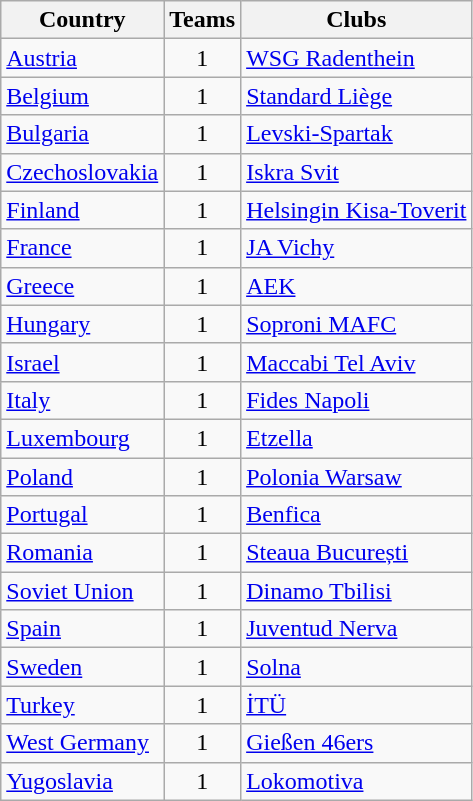<table class="wikitable" style="margin-left:0.5em;">
<tr>
<th>Country</th>
<th>Teams</th>
<th colspan=5>Clubs</th>
</tr>
<tr>
<td> <a href='#'>Austria</a></td>
<td align=center>1</td>
<td><a href='#'>WSG Radenthein</a></td>
</tr>
<tr>
<td> <a href='#'>Belgium</a></td>
<td align=center>1</td>
<td><a href='#'>Standard Liège</a></td>
</tr>
<tr>
<td> <a href='#'>Bulgaria</a></td>
<td align=center>1</td>
<td><a href='#'>Levski-Spartak</a></td>
</tr>
<tr>
<td> <a href='#'>Czechoslovakia</a></td>
<td align=center>1</td>
<td><a href='#'>Iskra Svit</a></td>
</tr>
<tr>
<td> <a href='#'>Finland</a></td>
<td align=center>1</td>
<td><a href='#'>Helsingin Kisa-Toverit</a></td>
</tr>
<tr>
<td> <a href='#'>France</a></td>
<td align=center>1</td>
<td><a href='#'>JA Vichy</a></td>
</tr>
<tr>
<td> <a href='#'>Greece</a></td>
<td align=center>1</td>
<td><a href='#'>AEK</a></td>
</tr>
<tr>
<td> <a href='#'>Hungary</a></td>
<td align=center>1</td>
<td><a href='#'>Soproni MAFC</a></td>
</tr>
<tr>
<td> <a href='#'>Israel</a></td>
<td align=center>1</td>
<td><a href='#'>Maccabi Tel Aviv</a></td>
</tr>
<tr>
<td> <a href='#'>Italy</a></td>
<td align=center>1</td>
<td><a href='#'>Fides Napoli</a></td>
</tr>
<tr>
<td> <a href='#'>Luxembourg</a></td>
<td align=center>1</td>
<td><a href='#'>Etzella</a></td>
</tr>
<tr>
<td> <a href='#'>Poland</a></td>
<td align=center>1</td>
<td><a href='#'>Polonia Warsaw</a></td>
</tr>
<tr>
<td> <a href='#'>Portugal</a></td>
<td align=center>1</td>
<td><a href='#'>Benfica</a></td>
</tr>
<tr>
<td> <a href='#'>Romania</a></td>
<td align=center>1</td>
<td><a href='#'>Steaua București</a></td>
</tr>
<tr>
<td> <a href='#'>Soviet Union</a></td>
<td align=center>1</td>
<td><a href='#'>Dinamo Tbilisi</a></td>
</tr>
<tr>
<td> <a href='#'>Spain</a></td>
<td align=center>1</td>
<td><a href='#'>Juventud Nerva</a></td>
</tr>
<tr>
<td> <a href='#'>Sweden</a></td>
<td align=center>1</td>
<td><a href='#'>Solna</a></td>
</tr>
<tr>
<td> <a href='#'>Turkey</a></td>
<td align=center>1</td>
<td><a href='#'>İTÜ</a></td>
</tr>
<tr>
<td> <a href='#'>West Germany</a></td>
<td align=center>1</td>
<td><a href='#'>Gießen 46ers</a></td>
</tr>
<tr>
<td> <a href='#'>Yugoslavia</a></td>
<td align=center>1</td>
<td><a href='#'>Lokomotiva</a></td>
</tr>
</table>
